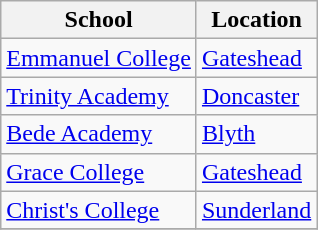<table class="wikitable sortable">
<tr>
<th>School</th>
<th>Location</th>
</tr>
<tr>
<td><a href='#'>Emmanuel College</a></td>
<td> <a href='#'>Gateshead</a></td>
</tr>
<tr>
<td><a href='#'>Trinity Academy</a></td>
<td> <a href='#'>Doncaster</a></td>
</tr>
<tr>
<td><a href='#'>Bede Academy</a></td>
<td> <a href='#'>Blyth</a></td>
</tr>
<tr>
<td><a href='#'>Grace College</a></td>
<td> <a href='#'>Gateshead</a></td>
</tr>
<tr>
<td><a href='#'>Christ's College</a></td>
<td> <a href='#'>Sunderland</a></td>
</tr>
<tr>
</tr>
</table>
